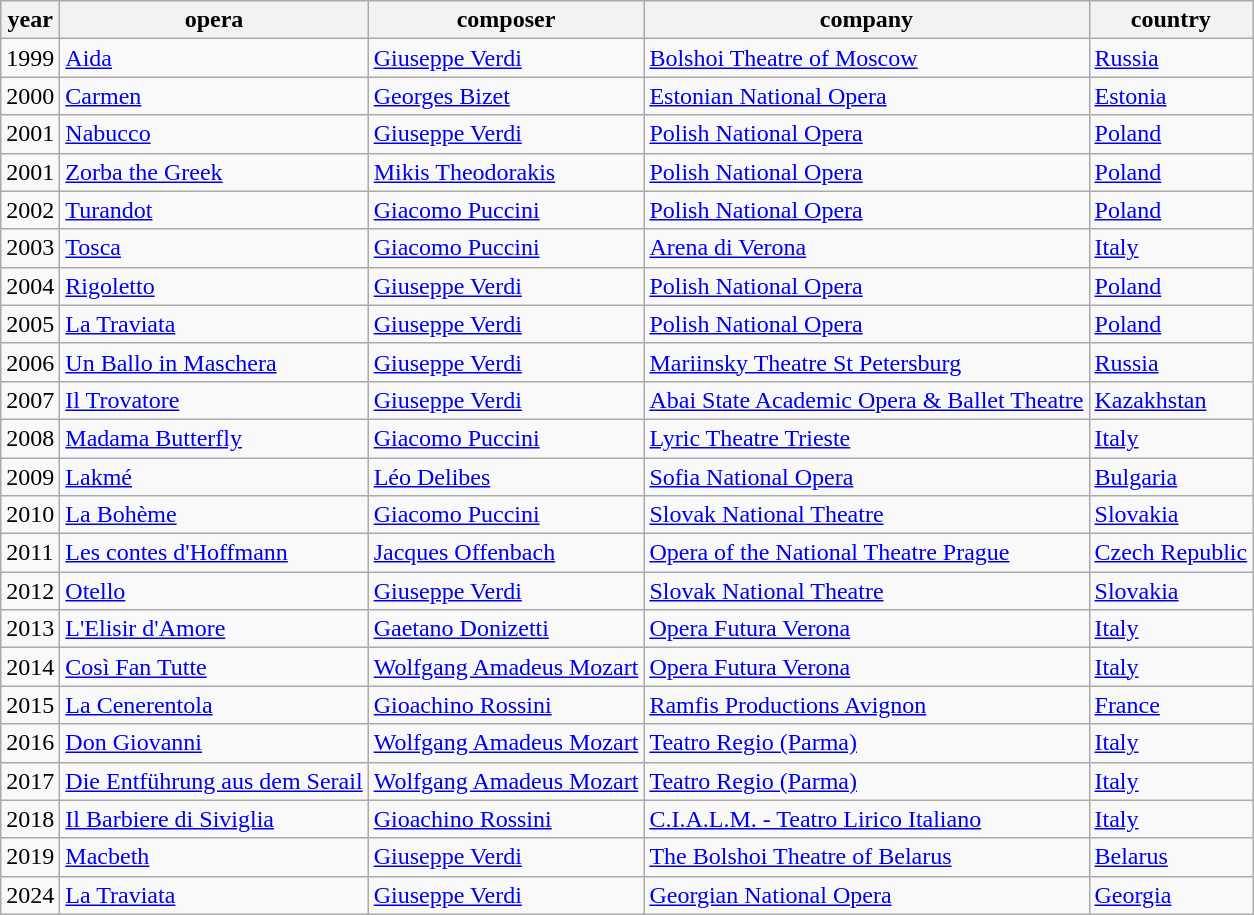<table class="wikitable" border="1">
<tr>
<th>year</th>
<th>opera</th>
<th>composer</th>
<th>company</th>
<th>country</th>
</tr>
<tr>
<td>1999</td>
<td><a href='#'>Aida</a></td>
<td><a href='#'>Giuseppe Verdi</a></td>
<td><a href='#'>Bolshoi Theatre of Moscow</a></td>
<td><a href='#'>Russia</a></td>
</tr>
<tr>
<td>2000</td>
<td><a href='#'>Carmen</a></td>
<td><a href='#'>Georges Bizet</a></td>
<td><a href='#'>Estonian National Opera</a></td>
<td><a href='#'>Estonia</a></td>
</tr>
<tr>
<td>2001</td>
<td><a href='#'>Nabucco</a></td>
<td><a href='#'>Giuseppe Verdi</a></td>
<td><a href='#'>Polish National Opera</a></td>
<td><a href='#'>Poland</a></td>
</tr>
<tr>
<td>2001</td>
<td><a href='#'>Zorba the Greek</a></td>
<td><a href='#'>Mikis Theodorakis</a></td>
<td><a href='#'>Polish National Opera</a></td>
<td><a href='#'>Poland</a></td>
</tr>
<tr>
<td>2002</td>
<td><a href='#'>Turandot</a></td>
<td><a href='#'>Giacomo Puccini</a></td>
<td><a href='#'>Polish National Opera</a></td>
<td><a href='#'>Poland</a></td>
</tr>
<tr>
<td>2003</td>
<td><a href='#'>Tosca</a></td>
<td><a href='#'>Giacomo Puccini</a></td>
<td><a href='#'>Arena di Verona</a></td>
<td><a href='#'>Italy</a></td>
</tr>
<tr>
<td>2004</td>
<td><a href='#'>Rigoletto</a></td>
<td><a href='#'>Giuseppe Verdi</a></td>
<td><a href='#'>Polish National Opera</a></td>
<td><a href='#'>Poland</a></td>
</tr>
<tr>
<td>2005</td>
<td><a href='#'>La Traviata</a></td>
<td><a href='#'>Giuseppe Verdi</a></td>
<td><a href='#'>Polish National Opera</a></td>
<td><a href='#'>Poland</a></td>
</tr>
<tr>
<td>2006</td>
<td><a href='#'>Un Ballo in Maschera</a></td>
<td><a href='#'>Giuseppe Verdi</a></td>
<td><a href='#'>Mariinsky Theatre St Petersburg</a></td>
<td><a href='#'>Russia</a></td>
</tr>
<tr>
<td>2007</td>
<td><a href='#'>Il Trovatore</a></td>
<td><a href='#'>Giuseppe Verdi</a></td>
<td><a href='#'>Abai State Academic Opera & Ballet Theatre</a></td>
<td><a href='#'>Kazakhstan</a></td>
</tr>
<tr>
<td>2008</td>
<td><a href='#'>Madama Butterfly</a></td>
<td><a href='#'>Giacomo Puccini</a></td>
<td><a href='#'>Lyric Theatre Trieste</a></td>
<td><a href='#'>Italy</a></td>
</tr>
<tr>
<td>2009</td>
<td><a href='#'>Lakmé</a></td>
<td><a href='#'>Léo Delibes</a></td>
<td><a href='#'>Sofia National Opera</a></td>
<td><a href='#'>Bulgaria</a></td>
</tr>
<tr>
<td>2010</td>
<td><a href='#'>La Bohème</a></td>
<td><a href='#'>Giacomo Puccini</a></td>
<td><a href='#'>Slovak National Theatre</a></td>
<td><a href='#'>Slovakia</a></td>
</tr>
<tr>
<td>2011</td>
<td><a href='#'>Les contes d'Hoffmann</a></td>
<td><a href='#'>Jacques Offenbach</a></td>
<td><a href='#'>Opera of the National Theatre Prague</a></td>
<td><a href='#'>Czech Republic</a></td>
</tr>
<tr>
<td>2012</td>
<td><a href='#'>Otello</a></td>
<td><a href='#'>Giuseppe Verdi</a></td>
<td><a href='#'>Slovak National Theatre</a></td>
<td><a href='#'>Slovakia</a></td>
</tr>
<tr>
<td>2013</td>
<td><a href='#'>L'Elisir d'Amore</a></td>
<td><a href='#'>Gaetano Donizetti</a></td>
<td><a href='#'>Opera Futura Verona</a></td>
<td><a href='#'>Italy</a></td>
</tr>
<tr>
<td>2014</td>
<td><a href='#'>Così Fan Tutte</a></td>
<td><a href='#'>Wolfgang Amadeus Mozart</a></td>
<td><a href='#'>Opera Futura Verona</a></td>
<td><a href='#'>Italy</a></td>
</tr>
<tr>
<td>2015</td>
<td><a href='#'>La Cenerentola</a></td>
<td><a href='#'>Gioachino Rossini</a></td>
<td><a href='#'>Ramfis Productions Avignon</a></td>
<td><a href='#'>France</a></td>
</tr>
<tr>
<td>2016</td>
<td><a href='#'>Don Giovanni</a></td>
<td><a href='#'>Wolfgang Amadeus Mozart</a></td>
<td><a href='#'>Teatro Regio (Parma)</a></td>
<td><a href='#'>Italy</a></td>
</tr>
<tr>
<td>2017</td>
<td><a href='#'>Die Entführung aus dem Serail</a></td>
<td><a href='#'>Wolfgang Amadeus Mozart</a></td>
<td><a href='#'>Teatro Regio (Parma)</a></td>
<td><a href='#'>Italy</a></td>
</tr>
<tr>
<td>2018</td>
<td><a href='#'>Il Barbiere di Siviglia</a></td>
<td><a href='#'>Gioachino Rossini</a></td>
<td><a href='#'>C.I.A.L.M. - Teatro Lirico Italiano</a></td>
<td><a href='#'>Italy</a></td>
</tr>
<tr>
<td>2019</td>
<td><a href='#'>Macbeth</a></td>
<td><a href='#'>Giuseppe Verdi</a></td>
<td><a href='#'>The Bolshoi Theatre of Belarus</a></td>
<td><a href='#'>Belarus</a></td>
</tr>
<tr>
<td>2024</td>
<td><a href='#'>La Traviata</a></td>
<td><a href='#'>Giuseppe Verdi</a></td>
<td><a href='#'>Georgian National Opera</a></td>
<td><a href='#'>Georgia</a></td>
</tr>
</table>
